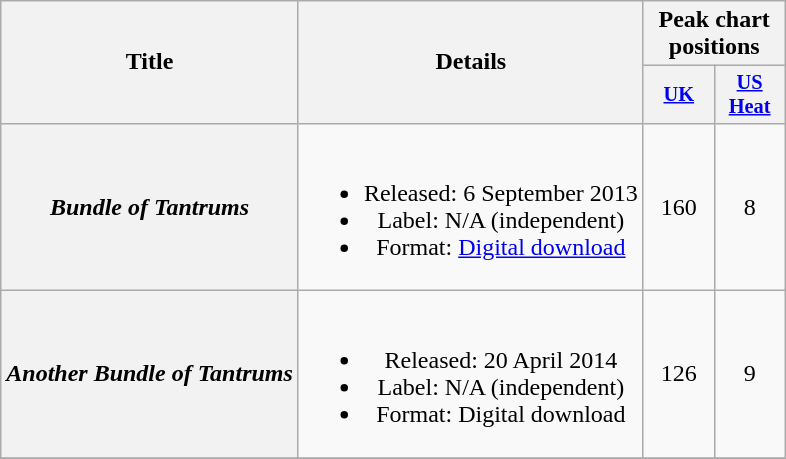<table class="wikitable plainrowheaders" style="text-align:center;">
<tr>
<th scope="col" rowspan="2">Title</th>
<th scope="col" rowspan="2">Details</th>
<th scope="col" colspan="4">Peak chart positions</th>
</tr>
<tr>
<th scope="col" style="width:3em;font-size:85%;"><a href='#'>UK</a></th>
<th scope="col" style="width:3em;font-size:85%;"><a href='#'>US Heat</a></th>
</tr>
<tr>
<th scope="row"><em>Bundle of Tantrums</em></th>
<td><br><ul><li>Released: 6 September 2013</li><li>Label: N/A (independent)</li><li>Format: <a href='#'>Digital download</a></li></ul></td>
<td>160</td>
<td>8</td>
</tr>
<tr>
<th scope="row"><em>Another Bundle of Tantrums</em></th>
<td><br><ul><li>Released: 20 April 2014</li><li>Label: N/A (independent)</li><li>Format: Digital download</li></ul></td>
<td>126</td>
<td>9</td>
</tr>
<tr>
</tr>
</table>
